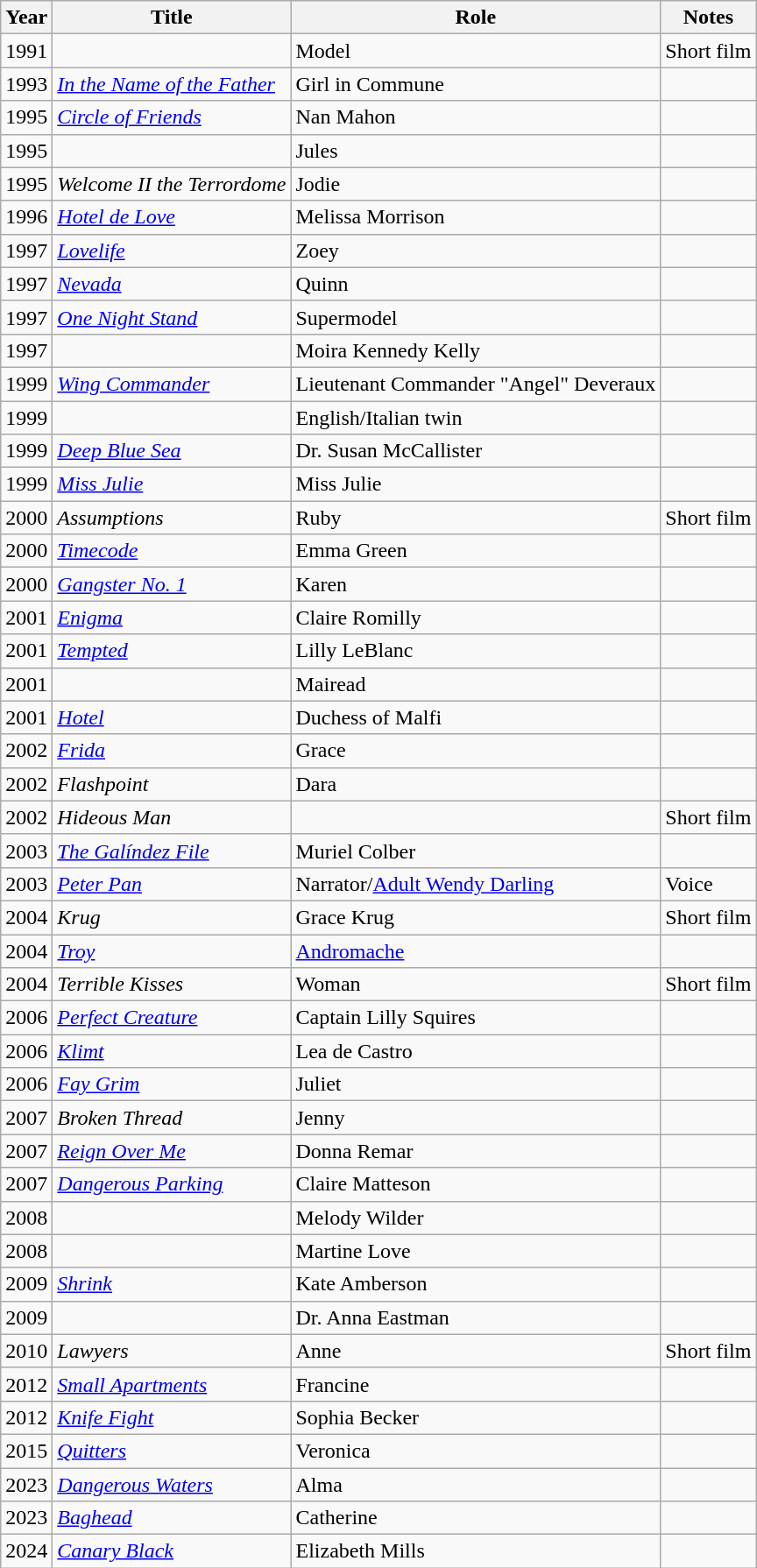<table class="wikitable sortable">
<tr>
<th>Year</th>
<th>Title</th>
<th>Role</th>
<th class="unsortable">Notes</th>
</tr>
<tr>
<td>1991</td>
<td><em></em></td>
<td>Model</td>
<td>Short film</td>
</tr>
<tr>
<td>1993</td>
<td><em><a href='#'>In the Name of the Father</a></em></td>
<td>Girl in Commune</td>
<td></td>
</tr>
<tr>
<td>1995</td>
<td><em><a href='#'>Circle of Friends</a></em></td>
<td>Nan Mahon</td>
<td></td>
</tr>
<tr>
<td>1995</td>
<td><em></em></td>
<td>Jules</td>
<td></td>
</tr>
<tr>
<td>1995</td>
<td><em>Welcome II the Terrordome</em></td>
<td>Jodie</td>
<td></td>
</tr>
<tr>
<td>1996</td>
<td><em><a href='#'>Hotel de Love</a></em></td>
<td>Melissa Morrison</td>
<td></td>
</tr>
<tr>
<td>1997</td>
<td><em><a href='#'>Lovelife</a></em></td>
<td>Zoey</td>
<td></td>
</tr>
<tr>
<td>1997</td>
<td><em><a href='#'>Nevada</a></em></td>
<td>Quinn</td>
<td></td>
</tr>
<tr>
<td>1997</td>
<td><em><a href='#'>One Night Stand</a></em></td>
<td>Supermodel</td>
<td></td>
</tr>
<tr>
<td>1997</td>
<td><em></em></td>
<td>Moira Kennedy Kelly</td>
<td></td>
</tr>
<tr>
<td>1999</td>
<td><em><a href='#'>Wing Commander</a></em></td>
<td>Lieutenant Commander "Angel" Deveraux</td>
<td></td>
</tr>
<tr>
<td>1999</td>
<td><em></em></td>
<td>English/Italian twin</td>
<td></td>
</tr>
<tr>
<td>1999</td>
<td><em><a href='#'>Deep Blue Sea</a></em></td>
<td>Dr. Susan McCallister</td>
<td></td>
</tr>
<tr>
<td>1999</td>
<td><em><a href='#'>Miss Julie</a></em></td>
<td>Miss Julie</td>
<td></td>
</tr>
<tr>
<td>2000</td>
<td><em>Assumptions</em></td>
<td>Ruby</td>
<td>Short film</td>
</tr>
<tr>
<td>2000</td>
<td><em><a href='#'>Timecode</a></em></td>
<td>Emma Green</td>
<td></td>
</tr>
<tr>
<td>2000</td>
<td><em><a href='#'>Gangster No. 1</a></em></td>
<td>Karen</td>
<td></td>
</tr>
<tr>
<td>2001</td>
<td><em><a href='#'>Enigma</a></em></td>
<td>Claire Romilly</td>
<td></td>
</tr>
<tr>
<td>2001</td>
<td><em><a href='#'>Tempted</a></em></td>
<td>Lilly LeBlanc</td>
<td></td>
</tr>
<tr>
<td>2001</td>
<td><em></em></td>
<td>Mairead</td>
<td></td>
</tr>
<tr>
<td>2001</td>
<td><em><a href='#'>Hotel</a></em></td>
<td>Duchess of Malfi</td>
<td></td>
</tr>
<tr>
<td>2002</td>
<td><em><a href='#'>Frida</a></em></td>
<td>Grace</td>
<td></td>
</tr>
<tr>
<td>2002</td>
<td><em>Flashpoint</em></td>
<td>Dara</td>
<td></td>
</tr>
<tr>
<td>2002</td>
<td><em>Hideous Man</em></td>
<td></td>
<td>Short film</td>
</tr>
<tr>
<td>2003</td>
<td><em><a href='#'>The Galíndez File</a></em></td>
<td>Muriel Colber</td>
<td></td>
</tr>
<tr>
<td>2003</td>
<td><em><a href='#'>Peter Pan</a></em></td>
<td>Narrator/<a href='#'>Adult Wendy Darling</a></td>
<td>Voice</td>
</tr>
<tr>
<td>2004</td>
<td><em>Krug</em></td>
<td>Grace Krug</td>
<td>Short film</td>
</tr>
<tr>
<td>2004</td>
<td><em><a href='#'>Troy</a></em></td>
<td><a href='#'>Andromache</a></td>
<td></td>
</tr>
<tr>
<td>2004</td>
<td><em>Terrible Kisses</em></td>
<td>Woman</td>
<td>Short film</td>
</tr>
<tr>
<td>2006</td>
<td><em><a href='#'>Perfect Creature</a></em></td>
<td>Captain Lilly Squires</td>
<td></td>
</tr>
<tr>
<td>2006</td>
<td><em><a href='#'>Klimt</a></em></td>
<td>Lea de Castro</td>
<td></td>
</tr>
<tr>
<td>2006</td>
<td><em><a href='#'>Fay Grim</a></em></td>
<td>Juliet</td>
<td></td>
</tr>
<tr>
<td>2007</td>
<td><em>Broken Thread</em></td>
<td>Jenny</td>
<td></td>
</tr>
<tr>
<td>2007</td>
<td><em><a href='#'>Reign Over Me</a></em></td>
<td>Donna Remar</td>
<td></td>
</tr>
<tr>
<td>2007</td>
<td><em><a href='#'>Dangerous Parking</a></em></td>
<td>Claire Matteson</td>
<td></td>
</tr>
<tr>
<td>2008</td>
<td><em></em></td>
<td>Melody Wilder</td>
<td></td>
</tr>
<tr>
<td>2008</td>
<td><em></em></td>
<td>Martine Love</td>
<td></td>
</tr>
<tr>
<td>2009</td>
<td><em><a href='#'>Shrink</a></em></td>
<td>Kate Amberson</td>
<td></td>
</tr>
<tr>
<td>2009</td>
<td><em></em></td>
<td>Dr. Anna Eastman</td>
<td></td>
</tr>
<tr>
<td>2010</td>
<td><em>Lawyers</em></td>
<td>Anne</td>
<td>Short film</td>
</tr>
<tr>
<td>2012</td>
<td><em><a href='#'>Small Apartments</a></em></td>
<td>Francine</td>
<td></td>
</tr>
<tr>
<td>2012</td>
<td><em><a href='#'>Knife Fight</a></em></td>
<td>Sophia Becker</td>
<td></td>
</tr>
<tr>
<td>2015</td>
<td><em><a href='#'>Quitters</a></em></td>
<td>Veronica</td>
<td></td>
</tr>
<tr>
<td>2023</td>
<td><em><a href='#'>Dangerous Waters</a></em></td>
<td>Alma</td>
<td></td>
</tr>
<tr>
<td>2023</td>
<td><em><a href='#'>Baghead</a></em></td>
<td>Catherine</td>
<td></td>
</tr>
<tr>
<td>2024</td>
<td><em><a href='#'>Canary Black</a></em></td>
<td>Elizabeth Mills</td>
<td></td>
</tr>
</table>
